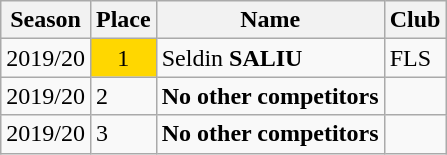<table class="wikitable">
<tr>
<th>Season</th>
<th>Place</th>
<th>Name</th>
<th>Club</th>
</tr>
<tr>
<td>2019/20</td>
<td style="text-align:center; background:gold;">1</td>
<td>Seldin <strong>SALIU</strong></td>
<td>FLS</td>
</tr>
<tr>
<td>2019/20</td>
<td>2</td>
<td><strong>No other competitors</strong></td>
<td></td>
</tr>
<tr>
<td>2019/20</td>
<td>3</td>
<td><strong>No other competitors</strong></td>
<td></td>
</tr>
</table>
